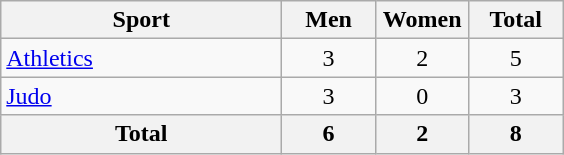<table class="wikitable sortable" style="text-align:center;">
<tr>
<th width=180>Sport</th>
<th width=55>Men</th>
<th width=55>Women</th>
<th width=55>Total</th>
</tr>
<tr>
<td align=left><a href='#'>Athletics</a></td>
<td>3</td>
<td>2</td>
<td>5</td>
</tr>
<tr>
<td align=left><a href='#'>Judo</a></td>
<td>3</td>
<td>0</td>
<td>3</td>
</tr>
<tr>
<th>Total</th>
<th>6</th>
<th>2</th>
<th>8</th>
</tr>
</table>
